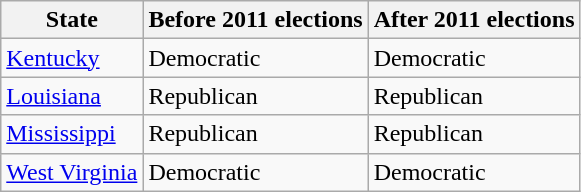<table class="wikitable sortable">
<tr>
<th>State</th>
<th>Before 2011 elections</th>
<th>After 2011 elections</th>
</tr>
<tr>
<td><a href='#'>Kentucky</a></td>
<td>Democratic</td>
<td>Democratic</td>
</tr>
<tr>
<td><a href='#'>Louisiana</a></td>
<td>Republican</td>
<td>Republican</td>
</tr>
<tr>
<td><a href='#'>Mississippi</a></td>
<td>Republican</td>
<td>Republican</td>
</tr>
<tr>
<td><a href='#'>West Virginia</a></td>
<td>Democratic</td>
<td>Democratic</td>
</tr>
</table>
